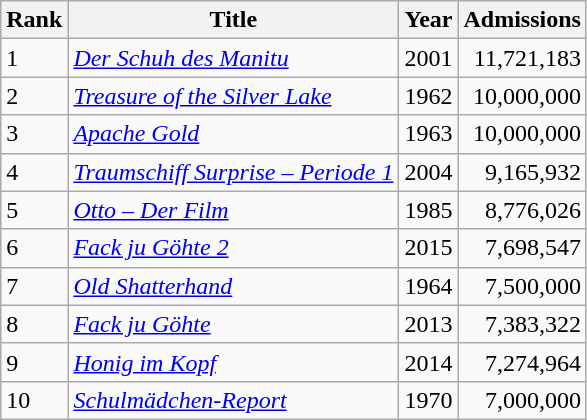<table class="wikitable sortable">
<tr>
<th>Rank</th>
<th>Title</th>
<th>Year</th>
<th>Admissions <br></th>
</tr>
<tr>
<td>1</td>
<td data-sort-value="Schuh des Manitu"><em><a href='#'>Der Schuh des Manitu</a></em></td>
<td>2001</td>
<td align="right">11,721,183</td>
</tr>
<tr>
<td>2</td>
<td><em><a href='#'>Treasure of the Silver Lake</a></em></td>
<td>1962</td>
<td align="right">10,000,000</td>
</tr>
<tr>
<td>3</td>
<td><em><a href='#'>Apache Gold</a></em></td>
<td>1963</td>
<td align="right">10,000,000</td>
</tr>
<tr>
<td>4</td>
<td><em><a href='#'>Traumschiff Surprise&nbsp;– Periode&nbsp;1</a></em></td>
<td>2004</td>
<td align="right">9,165,932</td>
</tr>
<tr>
<td>5</td>
<td><em><a href='#'>Otto&nbsp;– Der Film</a></em></td>
<td>1985</td>
<td align="right">8,776,026</td>
</tr>
<tr>
<td>6</td>
<td><em><a href='#'>Fack ju Göhte 2</a></em></td>
<td>2015</td>
<td align="right">7,698,547</td>
</tr>
<tr>
<td>7</td>
<td><em><a href='#'>Old Shatterhand</a></em></td>
<td>1964</td>
<td align="right">7,500,000</td>
</tr>
<tr>
<td>8</td>
<td><em><a href='#'>Fack ju Göhte</a></em></td>
<td>2013</td>
<td align="right">7,383,322</td>
</tr>
<tr>
<td>9</td>
<td><em><a href='#'>Honig im Kopf</a></em></td>
<td>2014</td>
<td align="right">7,274,964</td>
</tr>
<tr>
<td>10</td>
<td><em><a href='#'>Schulmädchen-Report</a></em></td>
<td>1970</td>
<td align="right">7,000,000</td>
</tr>
</table>
